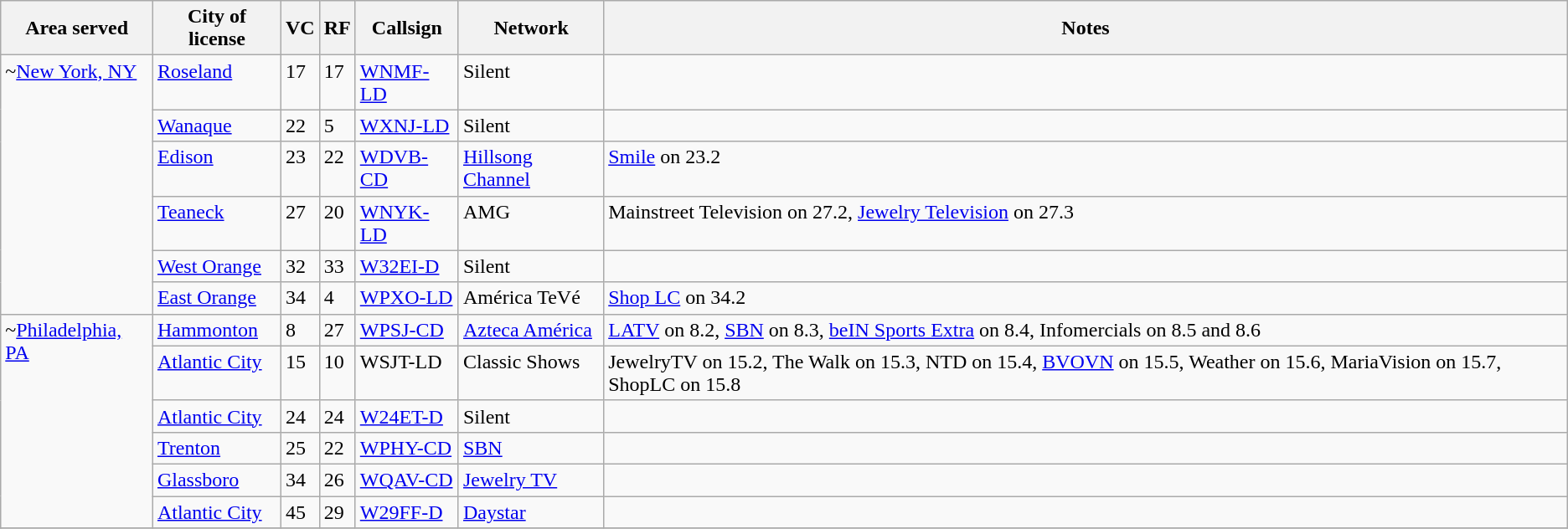<table class="sortable wikitable" style="margin: 1em 1em 1em 0; background: #f9f9f9;">
<tr>
<th>Area served</th>
<th>City of license</th>
<th>VC</th>
<th>RF</th>
<th>Callsign</th>
<th>Network</th>
<th class="unsortable">Notes</th>
</tr>
<tr style="vertical-align: top; text-align: left;">
<td colspan="1" rowspan="6">~<a href='#'>New York, NY</a></td>
<td><a href='#'>Roseland</a></td>
<td>17</td>
<td>17</td>
<td><a href='#'>WNMF-LD</a></td>
<td>Silent</td>
<td></td>
</tr>
<tr style="vertical-align: top; text-align: left;">
<td><a href='#'>Wanaque</a></td>
<td>22</td>
<td>5</td>
<td><a href='#'>WXNJ-LD</a></td>
<td>Silent</td>
<td></td>
</tr>
<tr style="vertical-align: top; text-align: left;">
<td><a href='#'>Edison</a></td>
<td>23</td>
<td>22</td>
<td><a href='#'>WDVB-CD</a></td>
<td><a href='#'>Hillsong Channel</a></td>
<td><a href='#'>Smile</a> on 23.2</td>
</tr>
<tr style="vertical-align: top; text-align: left;">
<td><a href='#'>Teaneck</a></td>
<td>27</td>
<td>20</td>
<td><a href='#'>WNYK-LD</a></td>
<td>AMG</td>
<td>Mainstreet Television on 27.2, <a href='#'>Jewelry Television</a> on 27.3</td>
</tr>
<tr style="vertical-align: top; text-align: left;">
<td><a href='#'>West Orange</a></td>
<td>32</td>
<td>33</td>
<td><a href='#'>W32EI-D</a></td>
<td>Silent</td>
<td></td>
</tr>
<tr style="vertical-align: top; text-align: left;">
<td><a href='#'>East Orange</a></td>
<td>34</td>
<td>4</td>
<td><a href='#'>WPXO-LD</a></td>
<td>América TeVé</td>
<td><a href='#'>Shop LC</a> on 34.2</td>
</tr>
<tr style="vertical-align: top; text-align: left;">
<td colspan="1" rowspan="6">~<a href='#'>Philadelphia, PA</a></td>
<td><a href='#'>Hammonton</a></td>
<td>8</td>
<td>27</td>
<td><a href='#'>WPSJ-CD</a></td>
<td><a href='#'>Azteca América</a></td>
<td><a href='#'>LATV</a> on 8.2, <a href='#'>SBN</a> on 8.3, <a href='#'>beIN Sports Extra</a> on 8.4, Infomercials on 8.5 and 8.6</td>
</tr>
<tr style="vertical-align: top; text-align: left;">
<td><a href='#'>Atlantic City</a></td>
<td>15</td>
<td>10</td>
<td>WSJT-LD</td>
<td>Classic Shows</td>
<td>JewelryTV on 15.2, The Walk on 15.3, NTD on 15.4, <a href='#'>BVOVN</a> on 15.5, Weather on 15.6, MariaVision on 15.7, ShopLC on 15.8</td>
</tr>
<tr style="vertical-align: top; text-align: left;">
<td><a href='#'>Atlantic City</a></td>
<td>24</td>
<td>24</td>
<td><a href='#'>W24ET-D</a></td>
<td>Silent</td>
<td></td>
</tr>
<tr style="vertical-align: top; text-align: left;">
<td><a href='#'>Trenton</a></td>
<td>25</td>
<td>22</td>
<td><a href='#'>WPHY-CD</a></td>
<td><a href='#'>SBN</a></td>
<td></td>
</tr>
<tr style="vertical-align: top; text-align: left;">
<td><a href='#'>Glassboro</a></td>
<td>34</td>
<td>26</td>
<td><a href='#'>WQAV-CD</a></td>
<td><a href='#'>Jewelry TV</a></td>
<td></td>
</tr>
<tr style="vertical-align: top; text-align: left;">
<td><a href='#'>Atlantic City</a></td>
<td>45</td>
<td>29</td>
<td><a href='#'>W29FF-D</a></td>
<td><a href='#'>Daystar</a></td>
<td></td>
</tr>
<tr>
</tr>
</table>
